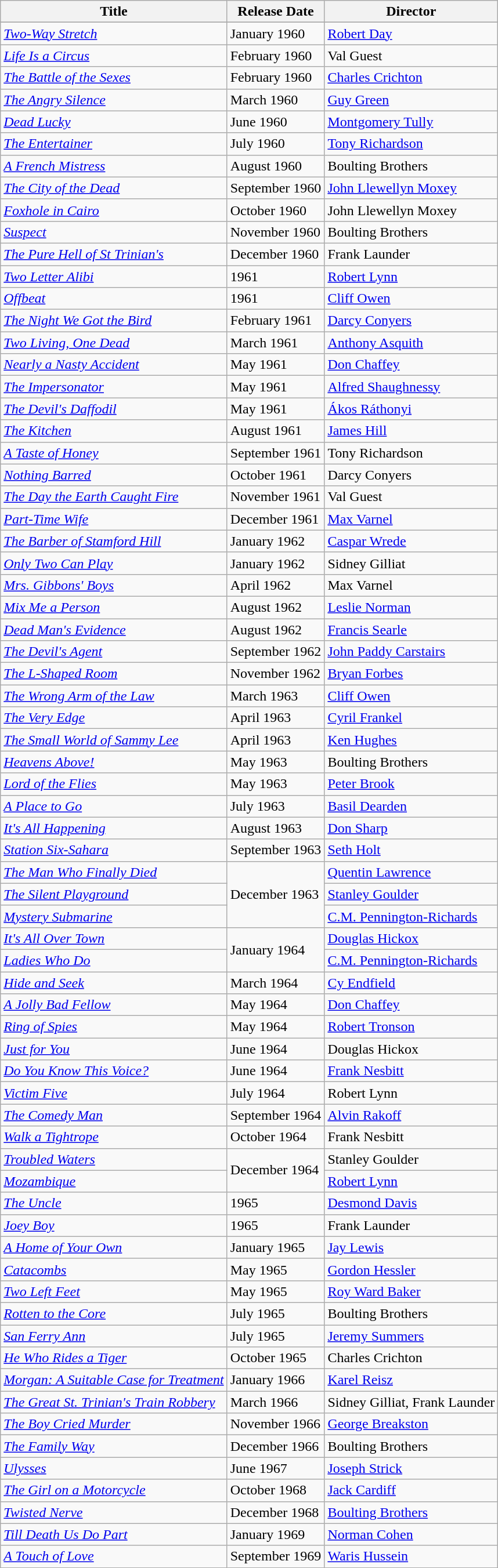<table class="wikitable sortable">
<tr>
<th>Title</th>
<th>Release Date</th>
<th>Director</th>
</tr>
<tr>
</tr>
<tr>
<td><em><a href='#'>Two-Way Stretch</a></em></td>
<td>January 1960</td>
<td><a href='#'>Robert Day</a></td>
</tr>
<tr>
<td><em><a href='#'>Life Is a Circus</a></em></td>
<td>February 1960</td>
<td>Val Guest</td>
</tr>
<tr>
<td><em><a href='#'>The Battle of the Sexes</a></em></td>
<td>February 1960</td>
<td><a href='#'>Charles Crichton </a></td>
</tr>
<tr>
<td><em><a href='#'>The Angry Silence </a></em></td>
<td>March 1960</td>
<td><a href='#'>Guy Green</a></td>
</tr>
<tr>
<td><em><a href='#'>Dead Lucky</a></em></td>
<td>June 1960</td>
<td><a href='#'>Montgomery Tully </a></td>
</tr>
<tr>
<td><em><a href='#'>The Entertainer</a></em></td>
<td>July 1960</td>
<td><a href='#'>Tony Richardson</a></td>
</tr>
<tr>
<td><em><a href='#'>A French Mistress</a></em></td>
<td>August 1960</td>
<td>Boulting Brothers</td>
</tr>
<tr>
<td><em><a href='#'>The City of the Dead</a></em></td>
<td>September 1960</td>
<td><a href='#'>John Llewellyn Moxey</a></td>
</tr>
<tr>
<td><em><a href='#'>Foxhole in Cairo</a></em></td>
<td>October 1960</td>
<td>John Llewellyn Moxey</td>
</tr>
<tr>
<td><em><a href='#'>Suspect</a></em></td>
<td>November 1960</td>
<td>Boulting Brothers</td>
</tr>
<tr>
<td><em><a href='#'>The Pure Hell of St Trinian's</a></em></td>
<td>December 1960</td>
<td>Frank Launder</td>
</tr>
<tr>
<td><em><a href='#'>Two Letter Alibi</a></em></td>
<td>1961</td>
<td><a href='#'> Robert Lynn</a></td>
</tr>
<tr>
<td><em><a href='#'>Offbeat</a></em></td>
<td>1961</td>
<td><a href='#'>Cliff Owen</a></td>
</tr>
<tr>
<td><em><a href='#'>The Night We Got the Bird</a></em></td>
<td>February 1961</td>
<td><a href='#'>Darcy Conyers</a></td>
</tr>
<tr>
<td><em><a href='#'>Two Living, One Dead</a></em></td>
<td>March 1961</td>
<td><a href='#'>Anthony Asquith </a></td>
</tr>
<tr>
<td><em><a href='#'>Nearly a Nasty Accident</a></em></td>
<td>May 1961</td>
<td><a href='#'>Don Chaffey</a></td>
</tr>
<tr>
<td><em><a href='#'>The Impersonator</a></em></td>
<td>May 1961</td>
<td><a href='#'>Alfred Shaughnessy</a></td>
</tr>
<tr>
<td><em><a href='#'>The Devil's Daffodil</a></em></td>
<td>May 1961</td>
<td><a href='#'>Ákos Ráthonyi </a></td>
</tr>
<tr>
<td><em><a href='#'>The Kitchen</a></em></td>
<td>August 1961</td>
<td><a href='#'>James Hill</a></td>
</tr>
<tr>
<td><em><a href='#'>A Taste of Honey</a></em></td>
<td>September 1961</td>
<td>Tony Richardson</td>
</tr>
<tr>
<td><em><a href='#'>Nothing Barred</a></em></td>
<td>October 1961</td>
<td>Darcy Conyers</td>
</tr>
<tr>
<td><em><a href='#'>The Day the Earth Caught Fire</a></em></td>
<td>November 1961</td>
<td>Val Guest</td>
</tr>
<tr>
<td><em><a href='#'>Part-Time Wife</a></em></td>
<td>December 1961</td>
<td><a href='#'>Max Varnel</a></td>
</tr>
<tr>
<td><em><a href='#'>The Barber of Stamford Hill</a></em></td>
<td>January 1962</td>
<td><a href='#'>Caspar Wrede</a></td>
</tr>
<tr>
<td><em><a href='#'>Only Two Can Play</a></em></td>
<td>January 1962</td>
<td>Sidney Gilliat</td>
</tr>
<tr>
<td><em><a href='#'>Mrs. Gibbons' Boys</a></em></td>
<td>April 1962</td>
<td>Max Varnel</td>
</tr>
<tr>
<td><em><a href='#'>Mix Me a Person</a></em></td>
<td>August 1962</td>
<td><a href='#'>Leslie Norman</a></td>
</tr>
<tr>
<td><em><a href='#'>Dead Man's Evidence</a></em></td>
<td>August 1962</td>
<td><a href='#'>Francis Searle</a></td>
</tr>
<tr>
<td><em><a href='#'>The Devil's Agent</a></em></td>
<td>September 1962</td>
<td><a href='#'>John Paddy Carstairs</a></td>
</tr>
<tr>
<td><em><a href='#'>The L-Shaped Room</a></em></td>
<td>November 1962</td>
<td><a href='#'>Bryan Forbes</a></td>
</tr>
<tr>
<td><em><a href='#'>The Wrong Arm of the Law</a></em></td>
<td>March 1963</td>
<td><a href='#'>Cliff Owen</a></td>
</tr>
<tr>
<td><em><a href='#'>The Very Edge</a></em></td>
<td>April 1963</td>
<td><a href='#'>Cyril Frankel</a></td>
</tr>
<tr>
<td><em><a href='#'>The Small World of Sammy Lee</a></em></td>
<td>April 1963</td>
<td><a href='#'>Ken Hughes</a></td>
</tr>
<tr>
<td><em><a href='#'>Heavens Above!</a></em></td>
<td>May 1963</td>
<td>Boulting Brothers</td>
</tr>
<tr>
<td><em><a href='#'>Lord of the Flies</a></em></td>
<td>May 1963</td>
<td><a href='#'>Peter Brook</a></td>
</tr>
<tr>
<td><em><a href='#'>A Place to Go</a></em></td>
<td>July 1963</td>
<td><a href='#'>Basil Dearden</a></td>
</tr>
<tr>
<td><em><a href='#'>It's All Happening</a></em></td>
<td>August 1963</td>
<td><a href='#'>Don Sharp</a></td>
</tr>
<tr>
<td><em><a href='#'>Station Six-Sahara</a></em></td>
<td>September 1963</td>
<td><a href='#'>Seth Holt</a></td>
</tr>
<tr>
<td><em><a href='#'>The Man Who Finally Died</a></em></td>
<td rowspan="3">December 1963</td>
<td><a href='#'>Quentin Lawrence</a></td>
</tr>
<tr>
<td><em><a href='#'>The Silent Playground </a></em></td>
<td><a href='#'>Stanley Goulder</a></td>
</tr>
<tr>
<td><em><a href='#'>Mystery Submarine</a></em></td>
<td><a href='#'>C.M. Pennington-Richards</a></td>
</tr>
<tr>
<td><em><a href='#'>It's All Over Town</a></em></td>
<td rowspan="2">January 1964</td>
<td><a href='#'>Douglas Hickox</a></td>
</tr>
<tr>
<td><em><a href='#'>Ladies Who Do</a></em></td>
<td><a href='#'>C.M. Pennington-Richards</a></td>
</tr>
<tr>
<td><em><a href='#'>Hide and Seek</a></em></td>
<td>March 1964</td>
<td><a href='#'>Cy Endfield</a></td>
</tr>
<tr>
<td><em><a href='#'>A Jolly Bad Fellow</a></em></td>
<td>May 1964</td>
<td><a href='#'>Don Chaffey </a></td>
</tr>
<tr>
<td><em><a href='#'>Ring of Spies</a></em></td>
<td>May 1964</td>
<td><a href='#'>Robert Tronson </a></td>
</tr>
<tr>
<td><em><a href='#'>Just for You</a></em></td>
<td>June 1964</td>
<td>Douglas Hickox</td>
</tr>
<tr>
<td><em><a href='#'>Do You Know This Voice?</a></em></td>
<td>June 1964</td>
<td><a href='#'>Frank Nesbitt </a></td>
</tr>
<tr>
<td><em><a href='#'>Victim Five</a></em></td>
<td>July 1964</td>
<td>Robert Lynn</td>
</tr>
<tr>
<td><em><a href='#'>The Comedy Man</a></em></td>
<td>September 1964</td>
<td><a href='#'>Alvin Rakoff</a></td>
</tr>
<tr>
<td><em><a href='#'>Walk a Tightrope</a></em></td>
<td>October 1964</td>
<td>Frank Nesbitt</td>
</tr>
<tr>
<td><em><a href='#'>Troubled Waters</a></em></td>
<td rowspan="2">December 1964</td>
<td>Stanley Goulder</td>
</tr>
<tr>
<td><em><a href='#'>Mozambique</a></em></td>
<td><a href='#'>Robert Lynn</a></td>
</tr>
<tr>
<td><em><a href='#'>The Uncle</a></em></td>
<td>1965</td>
<td><a href='#'>Desmond Davis</a></td>
</tr>
<tr>
<td><em><a href='#'>Joey Boy</a></em></td>
<td>1965</td>
<td>Frank Launder</td>
</tr>
<tr>
<td><em><a href='#'>A Home of Your Own</a></em></td>
<td>January 1965</td>
<td><a href='#'>Jay Lewis</a></td>
</tr>
<tr>
<td><em><a href='#'>Catacombs</a></em></td>
<td>May 1965</td>
<td><a href='#'>Gordon Hessler</a></td>
</tr>
<tr>
<td><em><a href='#'>Two Left Feet</a></em></td>
<td>May 1965</td>
<td><a href='#'>Roy Ward Baker</a></td>
</tr>
<tr>
<td><em><a href='#'>Rotten to the Core</a></em></td>
<td>July 1965</td>
<td>Boulting Brothers</td>
</tr>
<tr>
<td><em><a href='#'>San Ferry Ann</a></em></td>
<td>July 1965</td>
<td><a href='#'>Jeremy Summers</a></td>
</tr>
<tr>
<td><em><a href='#'>He Who Rides a Tiger</a></em></td>
<td>October 1965</td>
<td>Charles Crichton</td>
</tr>
<tr>
<td><em><a href='#'>Morgan: A Suitable Case for Treatment</a></em></td>
<td>January 1966</td>
<td><a href='#'>Karel Reisz</a></td>
</tr>
<tr>
<td><em><a href='#'>The Great St. Trinian's Train Robbery</a></em></td>
<td>March 1966</td>
<td>Sidney Gilliat, Frank Launder</td>
</tr>
<tr>
<td><em><a href='#'>The Boy Cried Murder</a></em></td>
<td>November 1966</td>
<td><a href='#'>George Breakston</a></td>
</tr>
<tr>
<td><em><a href='#'>The Family Way</a></em></td>
<td>December 1966</td>
<td>Boulting Brothers</td>
</tr>
<tr>
<td><em><a href='#'>Ulysses</a></em></td>
<td>June 1967</td>
<td><a href='#'>Joseph Strick</a></td>
</tr>
<tr>
<td><em><a href='#'>The Girl on a Motorcycle</a></em></td>
<td>October 1968</td>
<td><a href='#'>Jack Cardiff</a></td>
</tr>
<tr>
<td><em><a href='#'>Twisted Nerve</a></em></td>
<td>December 1968</td>
<td><a href='#'>Boulting Brothers</a></td>
</tr>
<tr>
<td><em><a href='#'>Till Death Us Do Part</a></em></td>
<td>January 1969</td>
<td><a href='#'>Norman Cohen</a></td>
</tr>
<tr>
<td><em><a href='#'>A Touch of Love</a></em></td>
<td>September 1969</td>
<td><a href='#'>Waris Hussein</a></td>
</tr>
</table>
